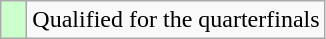<table class=wikitable>
<tr>
<td width=10px bgcolor="#ccffcc"></td>
<td>Qualified for the quarterfinals</td>
</tr>
</table>
